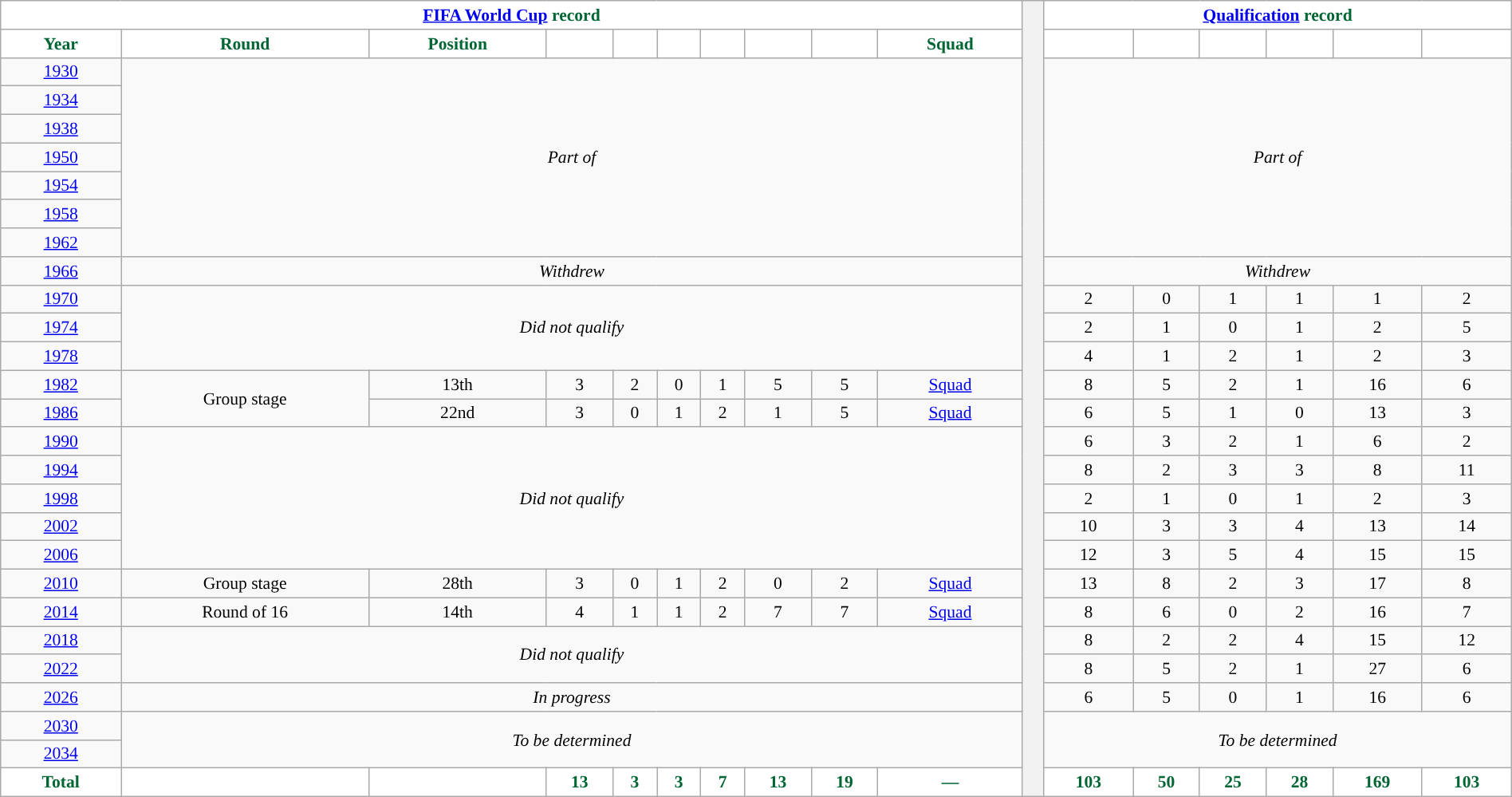<table class="wikitable" style="text-align:center; font-size:90%; width:100%">
<tr>
<th colspan="10" style="background:white; color:#006633; "><a href='#'><span>FIFA World Cup</span></a> record</th>
<th rowspan="28"></th>
<th colspan="6" style="background:white; color:#006633; "><a href='#'><span>Qualification</span></a> record</th>
</tr>
<tr>
<th style="background:white; color:#006633; ">Year</th>
<th style="background:white; color:#006633; ">Round</th>
<th style="background:white; color:#006633; ">Position</th>
<th style="background:white; color:#006633; "></th>
<th style="background:white; color:#006633; "></th>
<th style="background:white; color:#006633; "></th>
<th style="background:white; color:#006633; "></th>
<th style="background:white; color:#006633; "></th>
<th style="background:white; color:#006633; "></th>
<th style="background:white; color:#006633; ">Squad</th>
<th style="background:white; color:#006633; "></th>
<th style="background:white; color:#006633; "></th>
<th style="background:white; color:#006633; "></th>
<th style="background:white; color:#006633; "></th>
<th style="background:white; color:#006633; "></th>
<th style="background:white; color:#006633; "></th>
</tr>
<tr>
<td> <a href='#'>1930</a></td>
<td colspan="9" rowspan="7"><em>Part of </em></td>
<td colspan="6" rowspan="7"><em>Part of </em></td>
</tr>
<tr>
<td> <a href='#'>1934</a></td>
</tr>
<tr>
<td> <a href='#'>1938</a></td>
</tr>
<tr>
<td> <a href='#'>1950</a></td>
</tr>
<tr>
<td> <a href='#'>1954</a></td>
</tr>
<tr>
<td> <a href='#'>1958</a></td>
</tr>
<tr>
<td> <a href='#'>1962</a></td>
</tr>
<tr>
<td> <a href='#'>1966</a></td>
<td colspan="9"><em>Withdrew</em></td>
<td colspan="6"><em>Withdrew</em></td>
</tr>
<tr>
<td> <a href='#'>1970</a></td>
<td rowspan="3" colspan="9"><em>Did not qualify</em></td>
<td>2</td>
<td>0</td>
<td>1</td>
<td>1</td>
<td>1</td>
<td>2</td>
</tr>
<tr>
<td> <a href='#'>1974</a></td>
<td>2</td>
<td>1</td>
<td>0</td>
<td>1</td>
<td>2</td>
<td>5</td>
</tr>
<tr>
<td> <a href='#'>1978</a></td>
<td>4</td>
<td>1</td>
<td>2</td>
<td>1</td>
<td>2</td>
<td>3</td>
</tr>
<tr>
<td> <a href='#'>1982</a></td>
<td rowspan="2">Group stage</td>
<td>13th</td>
<td>3</td>
<td>2</td>
<td>0</td>
<td>1</td>
<td>5</td>
<td>5</td>
<td><a href='#'>Squad</a></td>
<td>8</td>
<td>5</td>
<td>2</td>
<td>1</td>
<td>16</td>
<td>6</td>
</tr>
<tr>
<td> <a href='#'>1986</a></td>
<td>22nd</td>
<td>3</td>
<td>0</td>
<td>1</td>
<td>2</td>
<td>1</td>
<td>5</td>
<td><a href='#'>Squad</a></td>
<td>6</td>
<td>5</td>
<td>1</td>
<td>0</td>
<td>13</td>
<td>3</td>
</tr>
<tr>
<td> <a href='#'>1990</a></td>
<td colspan="9" rowspan="5"><em>Did not qualify</em></td>
<td>6</td>
<td>3</td>
<td>2</td>
<td>1</td>
<td>6</td>
<td>2</td>
</tr>
<tr>
<td> <a href='#'>1994</a></td>
<td>8</td>
<td>2</td>
<td>3</td>
<td>3</td>
<td>8</td>
<td>11</td>
</tr>
<tr>
<td> <a href='#'>1998</a></td>
<td>2</td>
<td>1</td>
<td>0</td>
<td>1</td>
<td>2</td>
<td>3</td>
</tr>
<tr>
<td>  <a href='#'>2002</a></td>
<td>10</td>
<td>3</td>
<td>3</td>
<td>4</td>
<td>13</td>
<td>14</td>
</tr>
<tr>
<td> <a href='#'>2006</a></td>
<td>12</td>
<td>3</td>
<td>5</td>
<td>4</td>
<td>15</td>
<td>15</td>
</tr>
<tr>
<td> <a href='#'>2010</a></td>
<td>Group stage</td>
<td>28th</td>
<td>3</td>
<td>0</td>
<td>1</td>
<td>2</td>
<td>0</td>
<td>2</td>
<td><a href='#'>Squad</a></td>
<td>13</td>
<td>8</td>
<td>2</td>
<td>3</td>
<td>17</td>
<td>8</td>
</tr>
<tr>
<td> <a href='#'>2014</a></td>
<td>Round of 16</td>
<td>14th</td>
<td>4</td>
<td>1</td>
<td>1</td>
<td>2</td>
<td>7</td>
<td>7</td>
<td><a href='#'>Squad</a></td>
<td>8</td>
<td>6</td>
<td>0</td>
<td>2</td>
<td>16</td>
<td>7</td>
</tr>
<tr>
<td> <a href='#'>2018</a></td>
<td colspan="9" rowspan="2"><em>Did not qualify</em></td>
<td>8</td>
<td>2</td>
<td>2</td>
<td>4</td>
<td>15</td>
<td>12</td>
</tr>
<tr>
<td> <a href='#'>2022</a></td>
<td>8</td>
<td>5</td>
<td>2</td>
<td>1</td>
<td>27</td>
<td>6</td>
</tr>
<tr>
<td>   <a href='#'>2026</a></td>
<td colspan="9"><em>In progress</em></td>
<td>6</td>
<td>5</td>
<td>0</td>
<td>1</td>
<td>16</td>
<td>6</td>
</tr>
<tr>
<td>   <a href='#'>2030</a></td>
<td colspan="9" rowspan="2"><em>To be determined</em></td>
<td colspan="6" rowspan="2"><em>To be determined</em></td>
</tr>
<tr>
<td> <a href='#'>2034</a></td>
</tr>
<tr>
<th style="background:white; color:#006633; ">Total</th>
<th style="background:white; color:#006633; "></th>
<th style="background:white; color:#006633; "></th>
<th style="background:white; color:#006633; ">13</th>
<th style="background:white; color:#006633; ">3</th>
<th style="background:white; color:#006633; ">3</th>
<th style="background:white; color:#006633; ">7</th>
<th style="background:white; color:#006633; ">13</th>
<th style="background:white; color:#006633; ">19</th>
<th style="background:white; color:#006633; ">—</th>
<th style="background:white; color:#006633; ">103</th>
<th style="background:white; color:#006633; ">50</th>
<th style="background:white; color:#006633; ">25</th>
<th style="background:white; color:#006633; ">28</th>
<th style="background:white; color:#006633; ">169</th>
<th style="background:white; color:#006633; ">103</th>
</tr>
</table>
